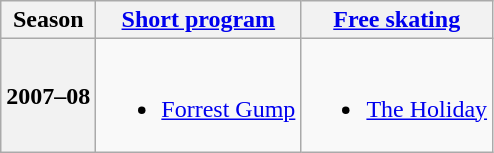<table class=wikitable style=text-align:center>
<tr>
<th>Season</th>
<th><a href='#'>Short program</a></th>
<th><a href='#'>Free skating</a></th>
</tr>
<tr>
<th>2007–08 <br> </th>
<td><br><ul><li><a href='#'>Forrest Gump</a> <br></li></ul></td>
<td><br><ul><li><a href='#'>The Holiday</a> <br></li></ul></td>
</tr>
</table>
